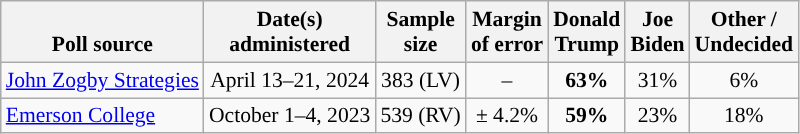<table class="wikitable sortable mw-datatable" style="font-size:90%;text-align:center;line-height:17px">
<tr valign=bottom>
<th>Poll source</th>
<th>Date(s)<br>administered</th>
<th>Sample<br>size</th>
<th>Margin<br>of error</th>
<th class="unsortable">Donald<br>Trump<br></th>
<th class="unsortable">Joe<br>Biden<br></th>
<th class="unsortable">Other /<br>Undecided</th>
</tr>
<tr>
<td style="text-align:left;"><a href='#'>John Zogby Strategies</a></td>
<td data-sort-value="2024-05-01">April 13–21, 2024</td>
<td>383 (LV)</td>
<td>–</td>
<td style="background-color:"><strong>63%</strong></td>
<td>31%</td>
<td>6%</td>
</tr>
<tr>
<td style="text-align:left;"><a href='#'>Emerson College</a></td>
<td>October 1–4, 2023</td>
<td>539 (RV)</td>
<td>± 4.2%</td>
<td style="background-color:"><strong>59%</strong></td>
<td>23%</td>
<td>18%</td>
</tr>
</table>
